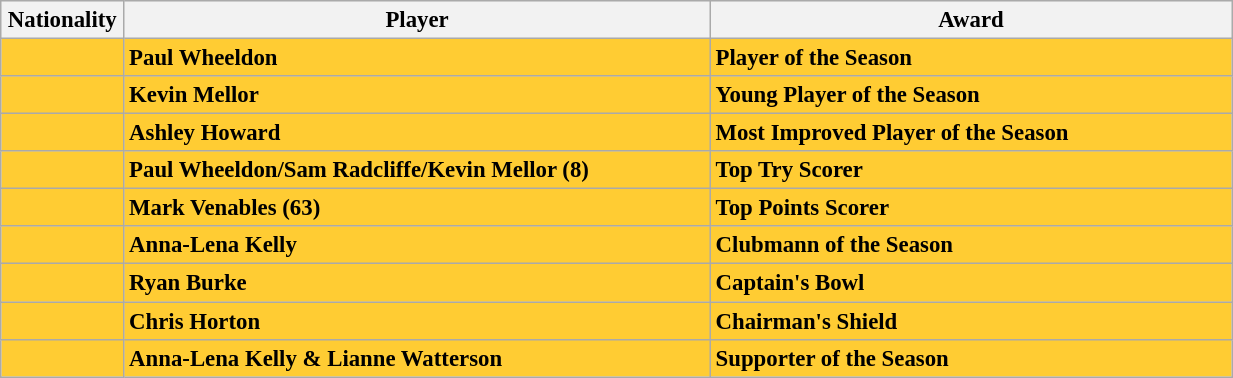<table class="wikitable sortable"  style="width:65%; font-size:95%;">
<tr style="background:#efefef;">
<th width=5%>Nationality</th>
<th width=45%>Player</th>
<th width=40%>Award</th>
</tr>
<tr style="background:#fc3;">
<td align=centre></td>
<td><strong>Paul Wheeldon</strong></td>
<td align=centre><strong>Player of the Season</strong></td>
</tr>
<tr style="background:#fc3;">
<td align=centre></td>
<td><strong>Kevin Mellor</strong></td>
<td align=centre><strong>Young Player of the Season</strong></td>
</tr>
<tr style="background:#fc3;">
<td align=centre></td>
<td><strong>Ashley Howard</strong></td>
<td align=centre><strong>Most Improved Player of the Season</strong></td>
</tr>
<tr style="background:#fc3;">
<td align=centre>    </td>
<td><strong>Paul Wheeldon/Sam Radcliffe/Kevin Mellor (8)</strong></td>
<td align=centre><strong>Top Try Scorer</strong></td>
</tr>
<tr style="background:#fc3;">
<td align=centre></td>
<td><strong>Mark Venables (63)</strong></td>
<td align=centre><strong>Top Points Scorer</strong></td>
</tr>
<tr style="background:#fc3;">
<td align=centre></td>
<td><strong>Anna-Lena Kelly</strong></td>
<td align=centre><strong>Clubmann of the Season</strong></td>
</tr>
<tr style="background:#fc3;">
<td align=centre></td>
<td><strong>Ryan Burke</strong></td>
<td align=centre><strong>Captain's Bowl</strong></td>
</tr>
<tr style="background:#fc3;">
<td align=centre></td>
<td><strong>Chris Horton</strong></td>
<td align=centre><strong>Chairman's Shield</strong></td>
</tr>
<tr style="background:#fc3;">
<td align=centre>  </td>
<td><strong>Anna-Lena Kelly & Lianne Watterson</strong></td>
<td align=centre><strong>Supporter of the Season</strong></td>
</tr>
</table>
